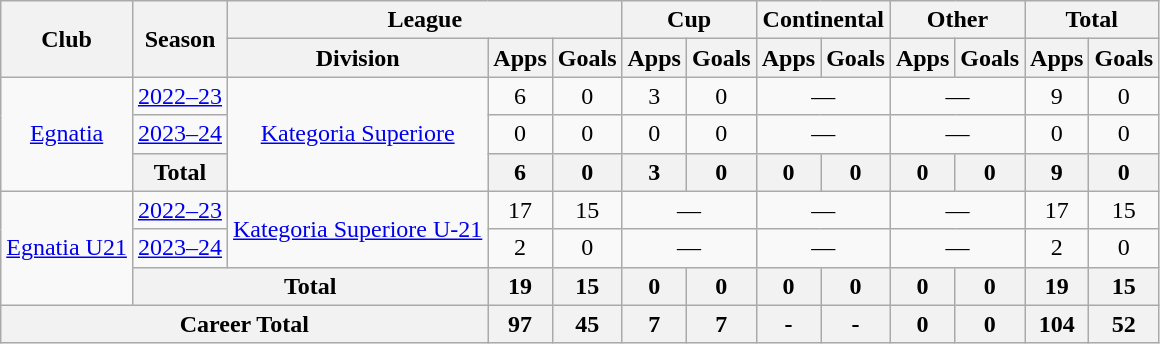<table class="wikitable" style="text-align:center">
<tr>
<th rowspan="2">Club</th>
<th rowspan="2">Season</th>
<th colspan="3">League</th>
<th colspan="2">Cup</th>
<th colspan="2">Continental</th>
<th colspan="2">Other</th>
<th colspan="2">Total</th>
</tr>
<tr>
<th>Division</th>
<th>Apps</th>
<th>Goals</th>
<th>Apps</th>
<th>Goals</th>
<th>Apps</th>
<th>Goals</th>
<th>Apps</th>
<th>Goals</th>
<th>Apps</th>
<th>Goals</th>
</tr>
<tr>
<td rowspan="3"><a href='#'>Egnatia</a></td>
<td><a href='#'>2022–23</a></td>
<td rowspan="3"><a href='#'>Kategoria Superiore</a></td>
<td>6</td>
<td>0</td>
<td>3</td>
<td>0</td>
<td colspan="2">—</td>
<td colspan="2">—</td>
<td>9</td>
<td>0</td>
</tr>
<tr>
<td><a href='#'>2023–24</a></td>
<td>0</td>
<td>0</td>
<td>0</td>
<td>0</td>
<td colspan="2">—</td>
<td colspan="2">—</td>
<td>0</td>
<td>0</td>
</tr>
<tr>
<th>Total</th>
<th>6</th>
<th>0</th>
<th>3</th>
<th>0</th>
<th>0</th>
<th>0</th>
<th>0</th>
<th>0</th>
<th>9</th>
<th>0</th>
</tr>
<tr>
<td rowspan="3"><a href='#'>Egnatia U21</a></td>
<td><a href='#'>2022–23</a></td>
<td rowspan="2"><a href='#'>Kategoria Superiore U-21</a></td>
<td>17</td>
<td>15</td>
<td colspan="2">—</td>
<td colspan="2">—</td>
<td colspan="2">—</td>
<td>17</td>
<td>15</td>
</tr>
<tr>
<td><a href='#'>2023–24</a></td>
<td>2</td>
<td>0</td>
<td colspan="2">—</td>
<td colspan="2">—</td>
<td colspan="2">—</td>
<td>2</td>
<td>0</td>
</tr>
<tr>
<th colspan="2">Total</th>
<th>19</th>
<th>15</th>
<th>0</th>
<th>0</th>
<th>0</th>
<th>0</th>
<th>0</th>
<th>0</th>
<th>19</th>
<th>15</th>
</tr>
<tr>
<th colspan="3">Career Total</th>
<th>97</th>
<th>45</th>
<th>7</th>
<th>7</th>
<th>-</th>
<th>-</th>
<th>0</th>
<th>0</th>
<th>104</th>
<th>52</th>
</tr>
</table>
